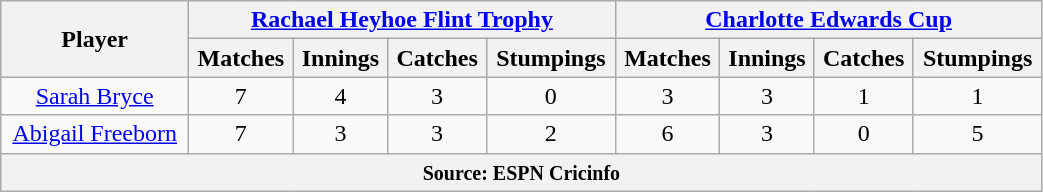<table class="wikitable" style="text-align:center; width:55%;">
<tr>
<th rowspan=2>Player</th>
<th colspan=4><a href='#'>Rachael Heyhoe Flint Trophy</a></th>
<th colspan=4><a href='#'>Charlotte Edwards Cup</a></th>
</tr>
<tr>
<th>Matches</th>
<th>Innings</th>
<th>Catches</th>
<th>Stumpings</th>
<th>Matches</th>
<th>Innings</th>
<th>Catches</th>
<th>Stumpings</th>
</tr>
<tr>
<td><a href='#'>Sarah Bryce</a></td>
<td>7</td>
<td>4</td>
<td>3</td>
<td>0</td>
<td>3</td>
<td>3</td>
<td>1</td>
<td>1</td>
</tr>
<tr>
<td><a href='#'>Abigail Freeborn</a></td>
<td>7</td>
<td>3</td>
<td>3</td>
<td>2</td>
<td>6</td>
<td>3</td>
<td>0</td>
<td>5</td>
</tr>
<tr>
<th colspan="9"><small>Source: ESPN Cricinfo</small></th>
</tr>
</table>
